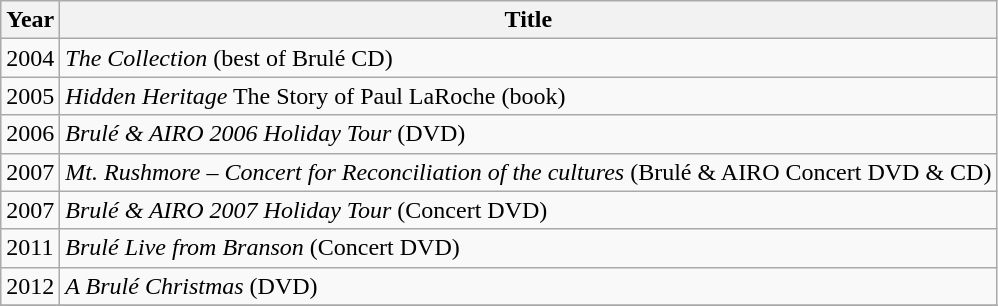<table class="wikitable">
<tr>
<th>Year</th>
<th>Title</th>
</tr>
<tr>
<td>2004</td>
<td><em>The Collection</em> (best of Brulé CD)</td>
</tr>
<tr>
<td>2005</td>
<td><em>Hidden Heritage</em> The Story of Paul LaRoche (book)</td>
</tr>
<tr>
<td>2006</td>
<td><em>Brulé & AIRO 2006 Holiday Tour</em> (DVD)</td>
</tr>
<tr>
<td>2007</td>
<td><em>Mt. Rushmore – Concert for Reconciliation of the cultures</em> (Brulé & AIRO Concert DVD & CD)</td>
</tr>
<tr>
<td>2007</td>
<td><em>Brulé & AIRO 2007 Holiday Tour</em> (Concert DVD)</td>
</tr>
<tr>
<td>2011</td>
<td><em>Brulé Live from Branson</em> (Concert DVD)</td>
</tr>
<tr>
<td>2012</td>
<td><em>A Brulé Christmas</em> (DVD)</td>
</tr>
<tr>
</tr>
</table>
